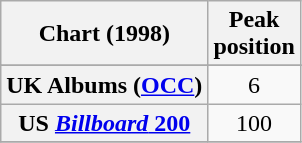<table class="wikitable plainrowheaders sortable" style="text-align:center;">
<tr>
<th scope="col">Chart (1998)</th>
<th scope="col">Peak<br>position</th>
</tr>
<tr>
</tr>
<tr>
</tr>
<tr>
</tr>
<tr>
</tr>
<tr>
</tr>
<tr>
</tr>
<tr>
</tr>
<tr>
</tr>
<tr>
</tr>
<tr>
<th scope="row">UK Albums (<a href='#'>OCC</a>)</th>
<td>6</td>
</tr>
<tr>
<th scope="row">US <a href='#'><em>Billboard</em> 200</a></th>
<td>100</td>
</tr>
<tr>
</tr>
</table>
